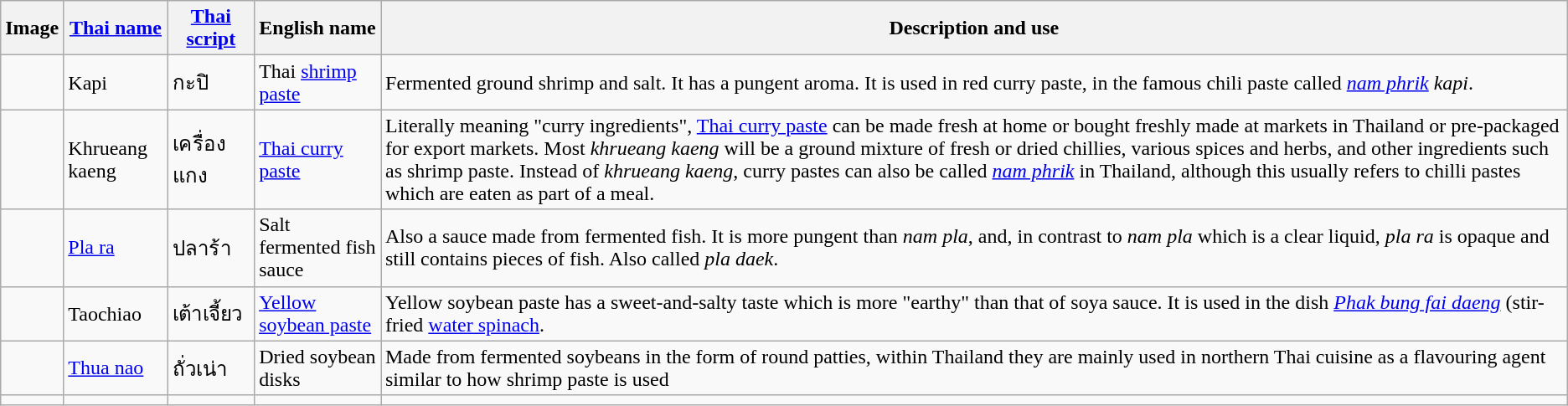<table class="wikitable sortable">
<tr>
<th>Image</th>
<th><a href='#'>Thai name</a></th>
<th><a href='#'>Thai script</a></th>
<th>English name</th>
<th>Description and use</th>
</tr>
<tr>
<td></td>
<td>Kapi</td>
<td>กะปิ</td>
<td>Thai <a href='#'>shrimp paste</a></td>
<td>Fermented ground shrimp and salt. It has a pungent aroma. It is used in red curry paste, in the famous chili paste called <em><a href='#'>nam phrik</a> kapi</em>.</td>
</tr>
<tr>
<td></td>
<td>Khrueang kaeng</td>
<td>เครื่องแกง</td>
<td><a href='#'>Thai curry paste</a></td>
<td>Literally meaning "curry ingredients", <a href='#'>Thai curry paste</a> can be made fresh at home or bought freshly made at markets in Thailand or pre-packaged for export markets. Most <em>khrueang kaeng</em> will be a ground mixture of fresh or dried chillies, various spices and herbs, and other ingredients such as shrimp paste. Instead of <em>khrueang kaeng</em>, curry pastes can also be called <em><a href='#'>nam phrik</a></em> in Thailand, although this usually refers to chilli pastes which are eaten as part of a meal.</td>
</tr>
<tr>
<td></td>
<td><a href='#'>Pla ra</a></td>
<td>ปลาร้า</td>
<td>Salt fermented fish sauce</td>
<td>Also a sauce made from fermented fish. It is more pungent than <em>nam pla</em>, and, in contrast to <em>nam pla</em> which is a clear liquid, <em>pla ra</em> is opaque and still contains pieces of fish. Also called <em>pla daek</em>.</td>
</tr>
<tr>
<td></td>
<td>Taochiao</td>
<td>เต้าเจี้ยว</td>
<td><a href='#'>Yellow soybean paste</a></td>
<td>Yellow soybean paste has a sweet-and-salty taste which is more "earthy" than that of soya sauce. It is used in the dish <em><a href='#'>Phak bung fai daeng</a></em> (stir-fried <a href='#'>water spinach</a>.</td>
</tr>
<tr>
<td></td>
<td><a href='#'>Thua nao</a></td>
<td>ถั่วเน่า</td>
<td>Dried soybean disks</td>
<td>Made from fermented soybeans in the form of round patties, within Thailand they are mainly used in northern Thai cuisine as a flavouring agent similar to how shrimp paste is used</td>
</tr>
<tr>
<td></td>
<td></td>
<td></td>
<td></td>
<td></td>
</tr>
</table>
